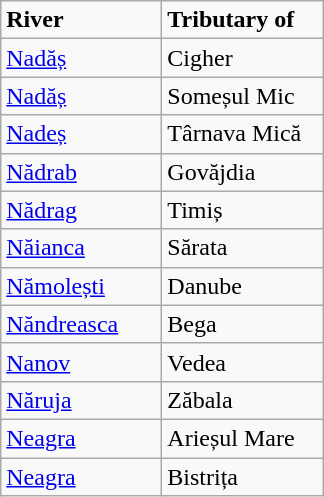<table class="wikitable">
<tr>
<td width="100pt"><strong>River</strong></td>
<td width="100pt"><strong>Tributary of</strong></td>
</tr>
<tr>
<td><a href='#'>Nadăș</a></td>
<td>Cigher</td>
</tr>
<tr>
<td><a href='#'>Nadăș</a></td>
<td>Someșul Mic</td>
</tr>
<tr>
<td><a href='#'>Nadeș</a></td>
<td>Târnava Mică</td>
</tr>
<tr>
<td><a href='#'>Nădrab</a></td>
<td>Govăjdia</td>
</tr>
<tr>
<td><a href='#'>Nădrag</a></td>
<td>Timiș</td>
</tr>
<tr>
<td><a href='#'>Năianca</a></td>
<td>Sărata</td>
</tr>
<tr>
<td><a href='#'>Nămolești</a></td>
<td>Danube</td>
</tr>
<tr>
<td><a href='#'>Năndreasca</a></td>
<td>Bega</td>
</tr>
<tr>
<td><a href='#'>Nanov</a></td>
<td>Vedea</td>
</tr>
<tr>
<td><a href='#'>Năruja</a></td>
<td>Zăbala</td>
</tr>
<tr>
<td><a href='#'>Neagra</a></td>
<td>Arieșul Mare</td>
</tr>
<tr>
<td><a href='#'>Neagra</a></td>
<td>Bistrița</td>
</tr>
</table>
